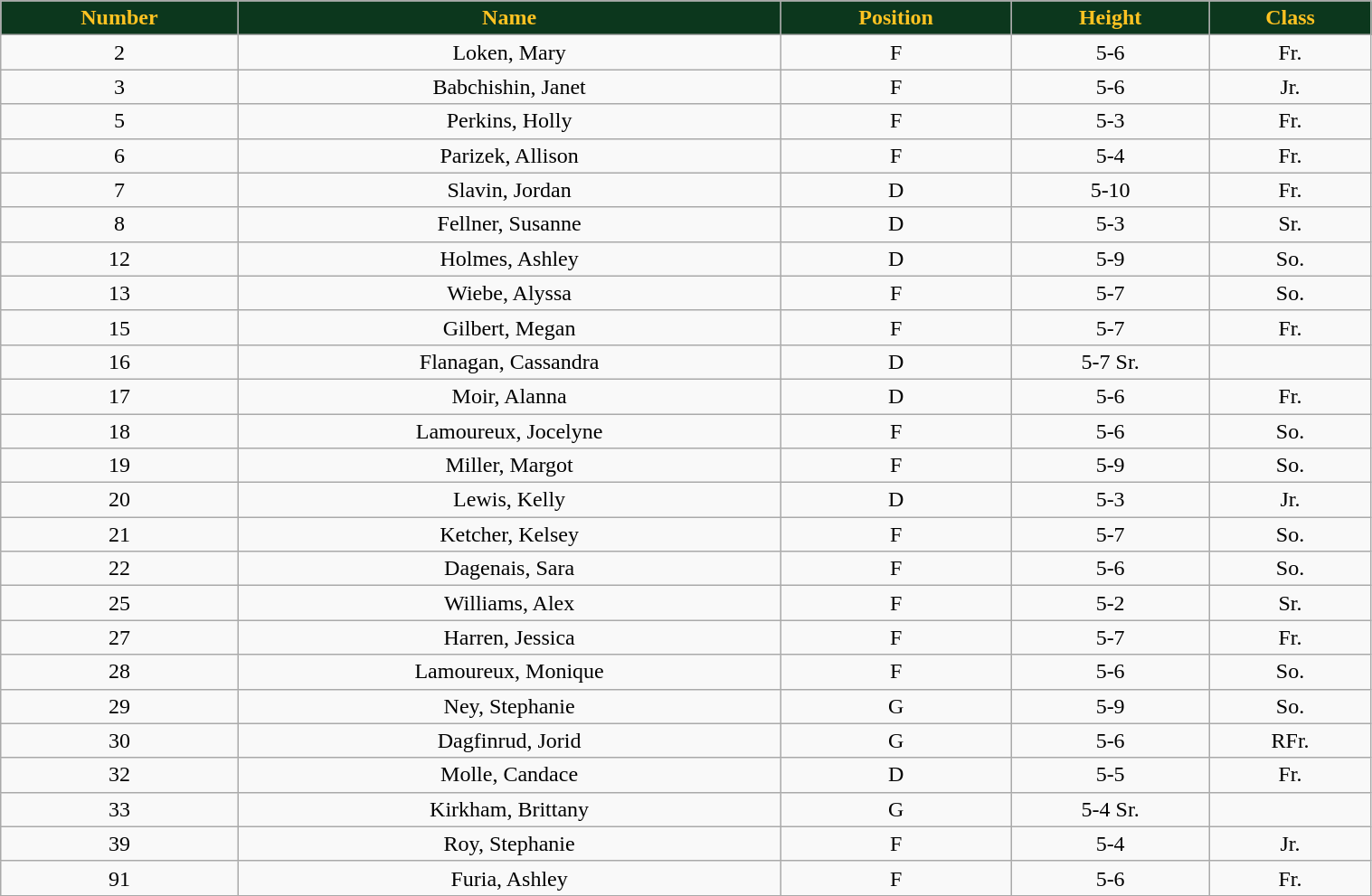<table class="wikitable" width="80%">
<tr align="center"  style="background:#0C371D;color:#ffc322;">
<td><strong>Number</strong></td>
<td><strong>Name</strong></td>
<td><strong>Position</strong></td>
<td><strong>Height</strong></td>
<td><strong>Class</strong></td>
</tr>
<tr align="center" bgcolor="">
<td>2</td>
<td>Loken, Mary</td>
<td>F</td>
<td>5-6</td>
<td>Fr.</td>
</tr>
<tr align="center" bgcolor="">
<td>3</td>
<td>Babchishin, Janet</td>
<td>F</td>
<td>5-6</td>
<td>Jr.</td>
</tr>
<tr align="center" bgcolor="">
<td>5</td>
<td>Perkins, Holly</td>
<td>F</td>
<td>5-3</td>
<td>Fr.</td>
</tr>
<tr align="center" bgcolor="">
<td>6</td>
<td>Parizek, Allison</td>
<td>F</td>
<td>5-4</td>
<td>Fr.</td>
</tr>
<tr align="center" bgcolor="">
<td>7</td>
<td>Slavin, Jordan</td>
<td>D</td>
<td>5-10</td>
<td>Fr.</td>
</tr>
<tr align="center" bgcolor="">
<td>8</td>
<td>Fellner, Susanne</td>
<td>D</td>
<td>5-3</td>
<td>Sr.</td>
</tr>
<tr align="center" bgcolor="">
<td>12</td>
<td>Holmes, Ashley</td>
<td>D</td>
<td>5-9</td>
<td>So.</td>
</tr>
<tr align="center" bgcolor="">
<td>13</td>
<td>Wiebe, Alyssa</td>
<td>F</td>
<td>5-7</td>
<td>So.</td>
</tr>
<tr align="center" bgcolor="">
<td>15</td>
<td>Gilbert, Megan</td>
<td>F</td>
<td>5-7</td>
<td>Fr.</td>
</tr>
<tr align="center" bgcolor="">
<td>16</td>
<td>Flanagan, Cassandra</td>
<td>D</td>
<td>5-7  Sr.</td>
</tr>
<tr align="center" bgcolor="">
<td>17</td>
<td>Moir, Alanna</td>
<td>D</td>
<td>5-6</td>
<td>Fr.</td>
</tr>
<tr align="center" bgcolor="">
<td>18</td>
<td>Lamoureux, Jocelyne</td>
<td>F</td>
<td>5-6</td>
<td>So.</td>
</tr>
<tr align="center" bgcolor="">
<td>19</td>
<td>Miller, Margot</td>
<td>F</td>
<td>5-9</td>
<td>So.</td>
</tr>
<tr align="center" bgcolor="">
<td>20</td>
<td>Lewis, Kelly</td>
<td>D</td>
<td>5-3</td>
<td>Jr.</td>
</tr>
<tr align="center" bgcolor="">
<td>21</td>
<td>Ketcher, Kelsey</td>
<td>F</td>
<td>5-7</td>
<td>So.</td>
</tr>
<tr align="center" bgcolor="">
<td>22</td>
<td>Dagenais, Sara</td>
<td>F</td>
<td>5-6</td>
<td>So.</td>
</tr>
<tr align="center" bgcolor="">
<td>25</td>
<td>Williams, Alex</td>
<td>F</td>
<td>5-2</td>
<td>Sr.</td>
</tr>
<tr align="center" bgcolor="">
<td>27</td>
<td>Harren, Jessica</td>
<td>F</td>
<td>5-7</td>
<td>Fr.</td>
</tr>
<tr align="center" bgcolor="">
<td>28</td>
<td>Lamoureux, Monique</td>
<td>F</td>
<td>5-6</td>
<td>So.</td>
</tr>
<tr align="center" bgcolor="">
<td>29</td>
<td>Ney, Stephanie</td>
<td>G</td>
<td>5-9</td>
<td>So.</td>
</tr>
<tr align="center" bgcolor="">
<td>30</td>
<td>Dagfinrud, Jorid</td>
<td>G</td>
<td>5-6</td>
<td>RFr.</td>
</tr>
<tr align="center" bgcolor="">
<td>32</td>
<td>Molle, Candace</td>
<td>D</td>
<td>5-5</td>
<td>Fr.</td>
</tr>
<tr align="center" bgcolor="">
<td>33</td>
<td>Kirkham, Brittany</td>
<td>G</td>
<td>5-4  Sr.</td>
</tr>
<tr align="center" bgcolor="">
<td>39</td>
<td>Roy, Stephanie</td>
<td>F</td>
<td>5-4</td>
<td>Jr.</td>
</tr>
<tr align="center" bgcolor="">
<td>91</td>
<td>Furia, Ashley</td>
<td>F</td>
<td>5-6</td>
<td>Fr.</td>
</tr>
<tr align="center" bgcolor="">
</tr>
</table>
